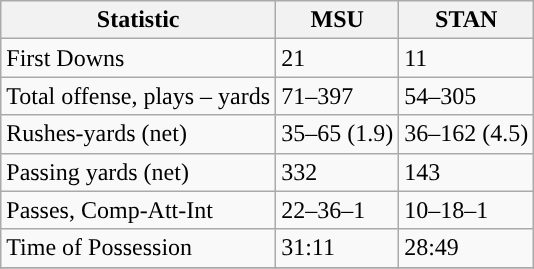<table class="wikitable">
<tr>
<th>Statistic</th>
<th><strong>MSU</strong></th>
<th><strong>STAN</strong></th>
</tr>
<tr>
<td>First Downs</td>
<td>21</td>
<td>11</td>
</tr>
<tr>
<td>Total offense, plays – yards</td>
<td>71–397</td>
<td>54–305</td>
</tr>
<tr>
<td>Rushes-yards (net)</td>
<td>35–65 (1.9)</td>
<td>36–162 (4.5)</td>
</tr>
<tr>
<td>Passing yards (net)</td>
<td>332</td>
<td>143</td>
</tr>
<tr>
<td>Passes, Comp-Att-Int</td>
<td>22–36–1</td>
<td>10–18–1</td>
</tr>
<tr>
<td>Time of Possession</td>
<td>31:11</td>
<td>28:49</td>
</tr>
<tr>
</tr>
</table>
